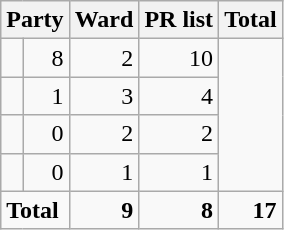<table class=wikitable style="text-align:right">
<tr>
<th colspan=2>Party</th>
<th>Ward</th>
<th>PR list</th>
<th>Total</th>
</tr>
<tr>
<td></td>
<td>8</td>
<td>2</td>
<td>10</td>
</tr>
<tr>
<td></td>
<td>1</td>
<td>3</td>
<td>4</td>
</tr>
<tr>
<td></td>
<td>0</td>
<td>2</td>
<td>2</td>
</tr>
<tr>
<td></td>
<td>0</td>
<td>1</td>
<td>1</td>
</tr>
<tr>
<td colspan="2" style="text-align:left"><strong>Total</strong></td>
<td><strong>9</strong></td>
<td><strong>8</strong></td>
<td><strong>17</strong></td>
</tr>
</table>
